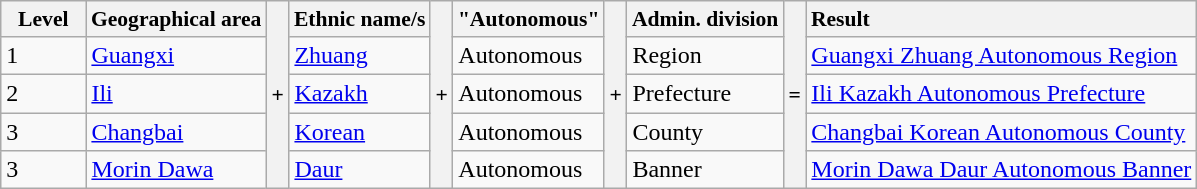<table class="wikitable">
<tr style="font-size:90%; text-align=left;">
<th width=50px>Level</th>
<th>Geographical area</th>
<th rowspan="5">+</th>
<th>Ethnic name/s</th>
<th rowspan="5">+</th>
<th>"Autonomous"</th>
<th rowspan="5">+</th>
<th>Admin. division</th>
<th rowspan="5">=</th>
<th style=text-align:left>Result</th>
</tr>
<tr>
<td>1</td>
<td><a href='#'>Guangxi</a></td>
<td><a href='#'>Zhuang</a></td>
<td>Autonomous</td>
<td>Region</td>
<td align=left><a href='#'>Guangxi Zhuang Autonomous Region</a></td>
</tr>
<tr>
<td>2</td>
<td><a href='#'>Ili</a></td>
<td><a href='#'>Kazakh</a></td>
<td>Autonomous</td>
<td>Prefecture</td>
<td align=left><a href='#'>Ili Kazakh Autonomous Prefecture</a></td>
</tr>
<tr>
<td>3</td>
<td><a href='#'>Changbai</a></td>
<td><a href='#'>Korean</a></td>
<td>Autonomous</td>
<td>County</td>
<td align=left><a href='#'>Changbai Korean Autonomous County</a></td>
</tr>
<tr>
<td>3</td>
<td><a href='#'>Morin Dawa</a></td>
<td><a href='#'>Daur</a></td>
<td>Autonomous</td>
<td>Banner</td>
<td align=left><a href='#'>Morin Dawa Daur Autonomous Banner</a></td>
</tr>
</table>
